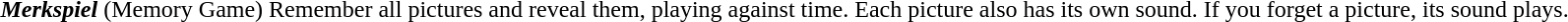<table>
<tr>
<td></td>
<td><strong><em>Merkspiel</em></strong> (Memory Game) Remember all pictures and reveal them, playing against time. Each picture also has its own sound. If you forget a picture, its sound plays.</td>
</tr>
</table>
